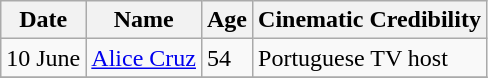<table class="wikitable">
<tr ">
<th>Date</th>
<th>Name</th>
<th>Age</th>
<th>Cinematic Credibility</th>
</tr>
<tr>
<td>10 June</td>
<td><a href='#'>Alice Cruz</a></td>
<td>54</td>
<td>Portuguese TV host</td>
</tr>
<tr>
</tr>
</table>
